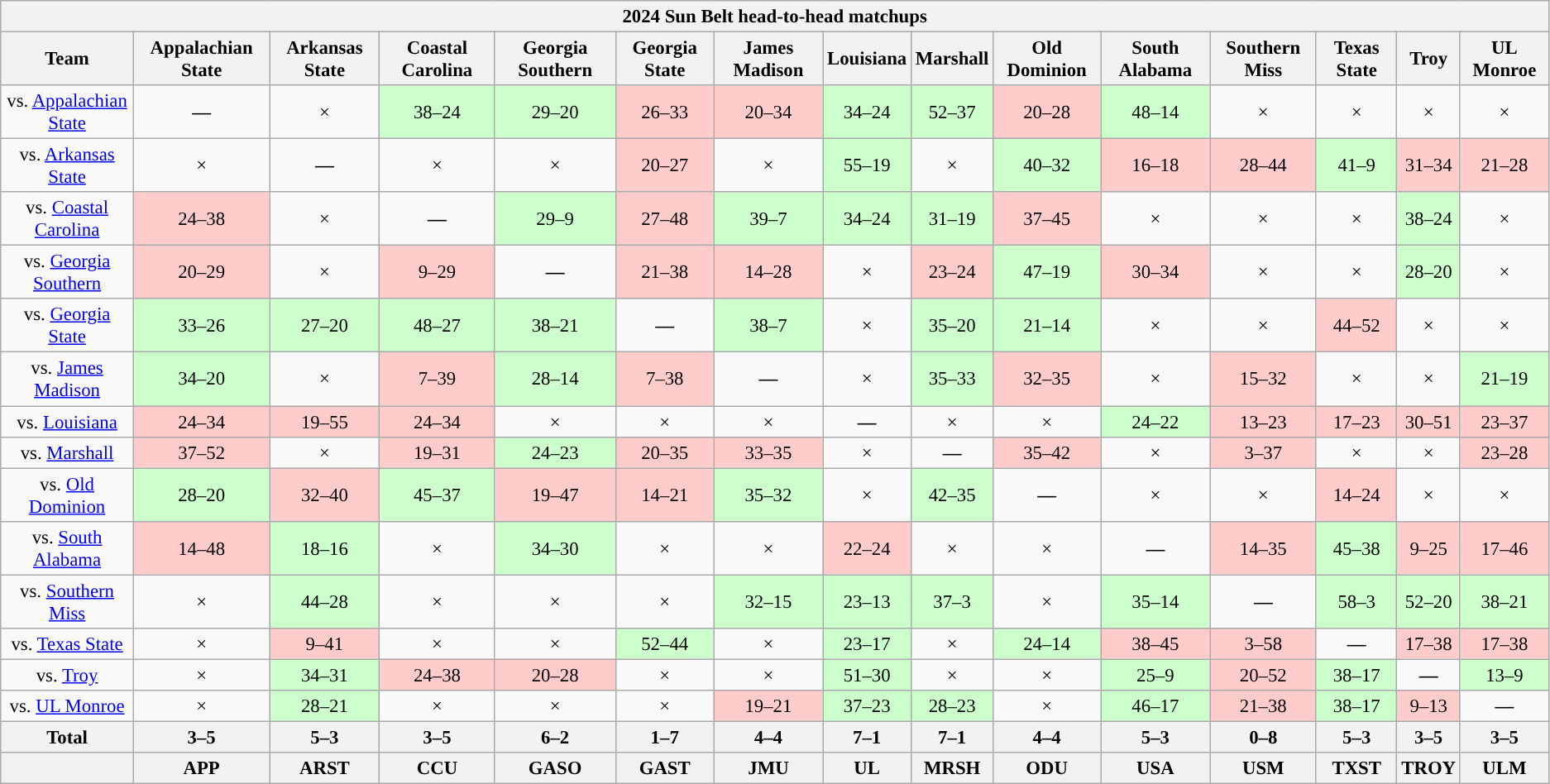<table class="wikitable" style="font-size:95%; text-align:center;">
<tr>
<th colspan=15>2024 Sun Belt head-to-head matchups</th>
</tr>
<tr>
<th style="width:100px;">Team</th>
<th>Appalachian State</th>
<th>Arkansas State</th>
<th>Coastal Carolina</th>
<th>Georgia Southern</th>
<th>Georgia State</th>
<th>James Madison</th>
<th>Louisiana</th>
<th>Marshall</th>
<th>Old Dominion</th>
<th>South Alabama</th>
<th>Southern Miss</th>
<th>Texas State</th>
<th>Troy</th>
<th>UL Monroe</th>
</tr>
<tr>
<td>vs. <a href='#'>Appalachian State</a></td>
<td><strong>—</strong></td>
<td>×</td>
<td bgcolor=#cfc>38–24</td>
<td bgcolor=#cfc>29–20</td>
<td bgcolor=#fcc>26–33</td>
<td bgcolor=#fcc>20–34</td>
<td bgcolor=#cfc>34–24</td>
<td bgcolor=#cfc>52–37</td>
<td bgcolor=#fcc>20–28</td>
<td bgcolor=#cfc>48–14</td>
<td>×</td>
<td>×</td>
<td>×</td>
<td>×</td>
</tr>
<tr>
<td>vs. <a href='#'>Arkansas State</a></td>
<td>×</td>
<td><strong>—</strong></td>
<td>×</td>
<td>×</td>
<td bgcolor=#fcc>20–27</td>
<td>×</td>
<td bgcolor=#cfc>55–19</td>
<td>×</td>
<td bgcolor=#cfc>40–32</td>
<td bgcolor=#fcc>16–18</td>
<td bgcolor=#fcc>28–44</td>
<td bgcolor=#cfc>41–9</td>
<td bgcolor=#fcc>31–34</td>
<td bgcolor=#fcc>21–28</td>
</tr>
<tr>
<td>vs. <a href='#'>Coastal Carolina</a></td>
<td bgcolor=#fcc>24–38</td>
<td>×</td>
<td><strong>—</strong></td>
<td bgcolor=#cfc>29–9</td>
<td bgcolor=#fcc>27–48</td>
<td bgcolor=#cfc>39–7</td>
<td bgcolor=#cfc>34–24</td>
<td bgcolor=#cfc>31–19</td>
<td bgcolor=#fcc>37–45</td>
<td>×</td>
<td>×</td>
<td>×</td>
<td bgcolor=#cfc>38–24</td>
<td>×</td>
</tr>
<tr>
<td>vs. <a href='#'>Georgia Southern</a></td>
<td bgcolor=#fcc>20–29</td>
<td>×</td>
<td bgcolor=#fcc>9–29</td>
<td><strong>—</strong></td>
<td bgcolor=#fcc>21–38</td>
<td bgcolor=#fcc>14–28</td>
<td>×</td>
<td bgcolor=#fcc>23–24</td>
<td bgcolor=#cfc>47–19</td>
<td bgcolor=#fcc>30–34</td>
<td>×</td>
<td>×</td>
<td bgcolor=#cfc>28–20</td>
<td>×</td>
</tr>
<tr>
<td>vs. <a href='#'>Georgia State</a></td>
<td bgcolor=#cfc>33–26</td>
<td bgcolor=#cfc>27–20</td>
<td bgcolor=#cfc>48–27</td>
<td bgcolor=#cfc>38–21</td>
<td><strong>—</strong></td>
<td bgcolor=#cfc>38–7</td>
<td>×</td>
<td bgcolor=#cfc>35–20</td>
<td bgcolor=#cfc>21–14</td>
<td>×</td>
<td>×</td>
<td bgcolor=#fcc>44–52</td>
<td>×</td>
<td>×</td>
</tr>
<tr>
<td>vs. <a href='#'>James Madison</a></td>
<td bgcolor=#cfc>34–20</td>
<td>×</td>
<td bgcolor=#fcc>7–39</td>
<td bgcolor=#cfc>28–14</td>
<td bgcolor=#fcc>7–38</td>
<td><strong>—</strong></td>
<td>×</td>
<td bgcolor=#cfc>35–33</td>
<td bgcolor=#fcc>32–35</td>
<td>×</td>
<td bgcolor=#fcc>15–32</td>
<td>×</td>
<td>×</td>
<td bgcolor=#cfc>21–19</td>
</tr>
<tr>
<td>vs. <a href='#'>Louisiana</a></td>
<td bgcolor=#fcc>24–34</td>
<td bgcolor=#fcc>19–55</td>
<td bgcolor=#fcc>24–34</td>
<td>×</td>
<td>×</td>
<td>×</td>
<td><strong>—</strong></td>
<td>×</td>
<td>×</td>
<td bgcolor=#cfc>24–22</td>
<td bgcolor=#fcc>13–23</td>
<td bgcolor=#fcc>17–23</td>
<td bgcolor=#fcc>30–51</td>
<td bgcolor=#fcc>23–37</td>
</tr>
<tr>
<td>vs. <a href='#'>Marshall</a></td>
<td bgcolor=#fcc>37–52</td>
<td>×</td>
<td bgcolor=#fcc>19–31</td>
<td bgcolor=#cfc>24–23</td>
<td bgcolor=#fcc>20–35</td>
<td bgcolor=#fcc>33–35</td>
<td>×</td>
<td><strong>—</strong></td>
<td bgcolor=#fcc>35–42</td>
<td>×</td>
<td bgcolor=#fcc>3–37</td>
<td>×</td>
<td>×</td>
<td bgcolor=#fcc>23–28</td>
</tr>
<tr>
<td>vs. <a href='#'>Old Dominion</a></td>
<td bgcolor=#cfc>28–20</td>
<td bgcolor=#fcc>32–40</td>
<td bgcolor=#cfc>45–37</td>
<td bgcolor=#fcc>19–47</td>
<td bgcolor=#fcc>14–21</td>
<td bgcolor=#cfc>35–32</td>
<td>×</td>
<td bgcolor=#cfc>42–35</td>
<td><strong>—</strong></td>
<td>×</td>
<td>×</td>
<td bgcolor=#fcc>14–24</td>
<td>×</td>
<td>×</td>
</tr>
<tr>
<td>vs. <a href='#'>South Alabama</a></td>
<td bgcolor=#fcc>14–48</td>
<td bgcolor=#cfc>18–16</td>
<td>×</td>
<td bgcolor=#cfc>34–30</td>
<td>×</td>
<td>×</td>
<td bgcolor=#fcc>22–24</td>
<td>×</td>
<td>×</td>
<td><strong>—</strong></td>
<td bgcolor=#fcc>14–35</td>
<td bgcolor=#cfc>45–38</td>
<td bgcolor=#fcc>9–25</td>
<td bgcolor=#fcc>17–46</td>
</tr>
<tr>
<td>vs. <a href='#'>Southern Miss</a></td>
<td>×</td>
<td bgcolor=#cfc>44–28</td>
<td>×</td>
<td>×</td>
<td>×</td>
<td bgcolor=#cfc>32–15</td>
<td bgcolor=#cfc>23–13</td>
<td bgcolor=#cfc>37–3</td>
<td>×</td>
<td bgcolor=#cfc>35–14</td>
<td><strong>—</strong></td>
<td bgcolor=#cfc>58–3</td>
<td bgcolor=#cfc>52–20</td>
<td bgcolor=#cfc>38–21</td>
</tr>
<tr>
<td>vs. <a href='#'>Texas State</a></td>
<td>×</td>
<td bgcolor=#fcc>9–41</td>
<td>×</td>
<td>×</td>
<td bgcolor=#cfc>52–44</td>
<td>×</td>
<td bgcolor=#cfc>23–17</td>
<td>×</td>
<td bgcolor=#cfc>24–14</td>
<td bgcolor=#fcc>38–45</td>
<td bgcolor=#fcc>3–58</td>
<td><strong>—</strong></td>
<td bgcolor=#fcc>17–38</td>
<td bgcolor=#fcc>17–38</td>
</tr>
<tr>
<td>vs. <a href='#'>Troy</a></td>
<td>×</td>
<td bgcolor=#cfc>34–31</td>
<td bgcolor=#fcc>24–38</td>
<td bgcolor=#fcc>20–28</td>
<td>×</td>
<td>×</td>
<td bgcolor=#cfc>51–30</td>
<td>×</td>
<td>×</td>
<td bgcolor=#cfc>25–9</td>
<td bgcolor=#fcc>20–52</td>
<td bgcolor=#cfc>38–17</td>
<td><strong>—</strong></td>
<td bgcolor=#cfc>13–9</td>
</tr>
<tr>
<td>vs. <a href='#'>UL Monroe</a></td>
<td>×</td>
<td bgcolor=#cfc>28–21</td>
<td>×</td>
<td>×</td>
<td>×</td>
<td bgcolor=#fcc>19–21</td>
<td bgcolor=#cfc>37–23</td>
<td bgcolor=#cfc>28–23</td>
<td>×</td>
<td bgcolor=#cfc>46–17</td>
<td bgcolor=#fcc>21–38</td>
<td bgcolor=#cfc>38–17</td>
<td bgcolor=#fcc>9–13</td>
<td><strong>—</strong></td>
</tr>
<tr style="text-align:center;">
<th>Total</th>
<th>3–5</th>
<th>5–3</th>
<th>3–5</th>
<th>6–2</th>
<th>1–7</th>
<th>4–4</th>
<th>7–1</th>
<th>7–1</th>
<th>4–4</th>
<th>5–3</th>
<th>0–8</th>
<th>5–3</th>
<th>3–5</th>
<th>3–5</th>
</tr>
<tr>
<th style="width:100px;"></th>
<th>APP</th>
<th>ARST</th>
<th>CCU</th>
<th>GASO</th>
<th>GAST</th>
<th>JMU</th>
<th>UL</th>
<th>MRSH</th>
<th>ODU</th>
<th>USA</th>
<th>USM</th>
<th>TXST</th>
<th>TROY</th>
<th>ULM</th>
</tr>
</table>
